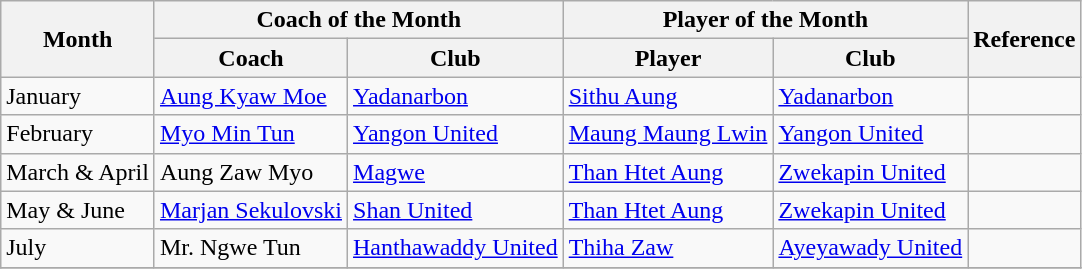<table class="wikitable">
<tr>
<th rowspan="2">Month</th>
<th colspan="2">Coach of the Month</th>
<th colspan="2">Player of the Month</th>
<th rowspan="2">Reference</th>
</tr>
<tr>
<th>Coach</th>
<th>Club</th>
<th>Player</th>
<th>Club</th>
</tr>
<tr>
<td>January</td>
<td> <a href='#'>Aung Kyaw Moe</a></td>
<td><a href='#'>Yadanarbon</a></td>
<td> <a href='#'>Sithu Aung</a></td>
<td><a href='#'>Yadanarbon</a></td>
<td></td>
</tr>
<tr>
<td>February</td>
<td> <a href='#'>Myo Min Tun</a></td>
<td><a href='#'>Yangon United</a></td>
<td> <a href='#'>Maung Maung Lwin</a></td>
<td><a href='#'>Yangon United</a></td>
<td></td>
</tr>
<tr>
<td>March & April</td>
<td> Aung Zaw Myo</td>
<td><a href='#'>Magwe</a></td>
<td> <a href='#'>Than Htet Aung</a></td>
<td><a href='#'>Zwekapin United</a></td>
<td></td>
</tr>
<tr>
<td>May & June</td>
<td> <a href='#'>Marjan Sekulovski</a></td>
<td><a href='#'>Shan United</a></td>
<td> <a href='#'>Than Htet Aung</a></td>
<td><a href='#'>Zwekapin United</a></td>
<td></td>
</tr>
<tr>
<td>July</td>
<td> Mr. Ngwe Tun</td>
<td><a href='#'>Hanthawaddy United</a></td>
<td> <a href='#'>Thiha Zaw</a></td>
<td><a href='#'>Ayeyawady United</a></td>
<td></td>
</tr>
<tr>
</tr>
</table>
